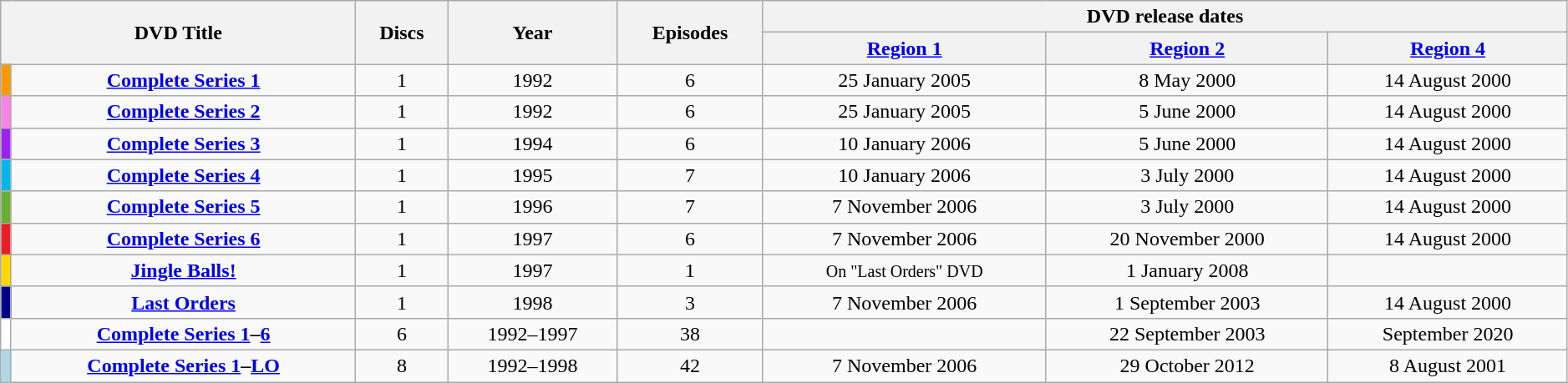<table class="wikitable" width="99%" style="text-align: center;">
<tr>
<th colspan="2" rowspan="2">DVD Title</th>
<th rowspan="2">Discs</th>
<th rowspan="2">Year</th>
<th rowspan="2">Episodes</th>
<th colspan="3">DVD release dates</th>
</tr>
<tr>
<th><a href='#'>Region 1</a></th>
<th><a href='#'>Region 2</a></th>
<th><a href='#'>Region 4</a></th>
</tr>
<tr>
<td bgcolor="FB9902" width="1px"></td>
<td><strong><a href='#'>Complete Series 1</a></strong></td>
<td>1</td>
<td>1992</td>
<td>6</td>
<td>25 January 2005</td>
<td>8 May 2000</td>
<td>14 August 2000</td>
</tr>
<tr>
<td bgcolor="F984E5"></td>
<td><strong><a href='#'>Complete Series 2</a></strong></td>
<td>1</td>
<td>1992</td>
<td>6</td>
<td>25 January 2005</td>
<td>5 June 2000</td>
<td>14 August 2000</td>
</tr>
<tr>
<td bgcolor="A020F0"></td>
<td><strong><a href='#'>Complete Series 3</a></strong></td>
<td>1</td>
<td>1994</td>
<td>6</td>
<td>10 January 2006</td>
<td>5 June 2000</td>
<td>14 August 2000</td>
</tr>
<tr>
<td bgcolor="00B7EB"></td>
<td><strong><a href='#'>Complete Series 4</a></strong></td>
<td>1</td>
<td>1995</td>
<td>7</td>
<td>10 January 2006</td>
<td>3 July 2000</td>
<td>14 August 2000</td>
</tr>
<tr>
<td bgcolor="66B032"></td>
<td><strong><a href='#'>Complete Series 5</a></strong></td>
<td>1</td>
<td>1996</td>
<td>7</td>
<td>7 November 2006</td>
<td>3 July 2000</td>
<td>14 August 2000</td>
</tr>
<tr>
<td bgcolor="ED1C24"></td>
<td><strong><a href='#'>Complete Series 6</a></strong></td>
<td>1</td>
<td>1997</td>
<td>6</td>
<td>7 November 2006</td>
<td>20 November 2000</td>
<td>14 August 2000</td>
</tr>
<tr>
<td bgcolor="gold"></td>
<td><strong><a href='#'>Jingle Balls!</a></strong></td>
<td>1</td>
<td>1997</td>
<td>1</td>
<td><small>On "Last Orders" DVD</small></td>
<td>1 January 2008</td>
<td></td>
</tr>
<tr>
<td bgcolor="00008B"></td>
<td><strong><a href='#'>Last Orders</a></strong></td>
<td>1</td>
<td>1998</td>
<td>3</td>
<td>7 November 2006</td>
<td>1 September 2003</td>
<td>14 August 2000</td>
</tr>
<tr>
<td bgcolor="ffffff"></td>
<td><strong><a href='#'>Complete Series 1</a>–<a href='#'>6</a></strong></td>
<td>6</td>
<td>1992–1997</td>
<td>38</td>
<td></td>
<td>22 September 2003</td>
<td>September 2020</td>
</tr>
<tr>
<td bgcolor="ADD8E6"></td>
<td><strong><a href='#'>Complete Series 1</a>–<a href='#'>LO</a></strong></td>
<td>8</td>
<td>1992–1998</td>
<td>42</td>
<td>7 November 2006</td>
<td>29 October 2012</td>
<td>8 August 2001</td>
</tr>
</table>
